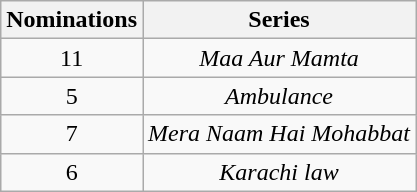<table class="wikitable sortable" style="text-align:center;">
<tr>
<th scope="col" style="width:55px;">Nominations</th>
<th scope="col">Series</th>
</tr>
<tr>
<td>11</td>
<td><em>Maa Aur Mamta</em></td>
</tr>
<tr>
<td>5</td>
<td><em>Ambulance</em></td>
</tr>
<tr>
<td>7</td>
<td><em>Mera Naam Hai Mohabbat</em></td>
</tr>
<tr>
<td>6</td>
<td><em>Karachi law</em></td>
</tr>
</table>
